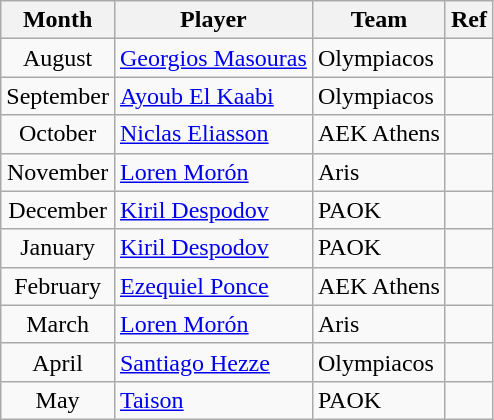<table class="wikitable">
<tr>
<th>Month</th>
<th>Player</th>
<th>Team</th>
<th>Ref</th>
</tr>
<tr>
<td align="center">August</td>
<td> <a href='#'>Georgios Masouras</a></td>
<td>Olympiacos</td>
<td align="center"></td>
</tr>
<tr>
<td align="center">September</td>
<td> <a href='#'>Ayoub El Kaabi</a></td>
<td>Olympiacos</td>
<td align="center"></td>
</tr>
<tr>
<td align="center">October</td>
<td> <a href='#'>Niclas Eliasson</a></td>
<td>AEK Athens</td>
<td align="center"></td>
</tr>
<tr>
<td align="center">November</td>
<td> <a href='#'>Loren Morón</a></td>
<td>Aris</td>
<td align="center"></td>
</tr>
<tr>
<td align="center">December</td>
<td> <a href='#'>Kiril Despodov</a></td>
<td>PAOK</td>
<td align="center"></td>
</tr>
<tr>
<td align="center">January</td>
<td> <a href='#'>Kiril Despodov</a></td>
<td>PAOK</td>
<td align="center"></td>
</tr>
<tr>
<td align="center">February</td>
<td> <a href='#'>Ezequiel Ponce</a></td>
<td>AEK Athens</td>
<td align="center"></td>
</tr>
<tr>
<td align="center">March</td>
<td> <a href='#'>Loren Morón</a></td>
<td>Aris</td>
<td align="center"></td>
</tr>
<tr>
<td align="center">April</td>
<td> <a href='#'>Santiago Hezze</a></td>
<td>Olympiacos</td>
<td align="center"></td>
</tr>
<tr>
<td align="center">May</td>
<td> <a href='#'>Taison</a></td>
<td>PAOK</td>
<td align="center"></td>
</tr>
</table>
